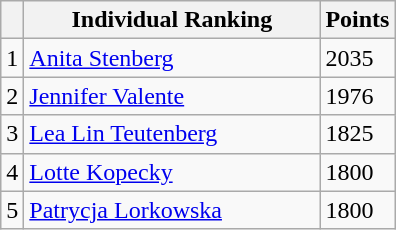<table class="wikitable col3right">
<tr>
<th></th>
<th style="width:190px; white-space:nowrap;">Individual Ranking</th>
<th style="width:20px;">Points</th>
</tr>
<tr>
<td>1</td>
<td> <a href='#'>Anita Stenberg</a></td>
<td>2035</td>
</tr>
<tr>
<td>2</td>
<td> <a href='#'>Jennifer Valente</a></td>
<td>1976</td>
</tr>
<tr>
<td>3</td>
<td> <a href='#'>Lea Lin Teutenberg</a></td>
<td>1825</td>
</tr>
<tr>
<td>4</td>
<td> <a href='#'>Lotte Kopecky</a></td>
<td>1800</td>
</tr>
<tr>
<td>5</td>
<td> <a href='#'>Patrycja Lorkowska</a></td>
<td>1800</td>
</tr>
</table>
